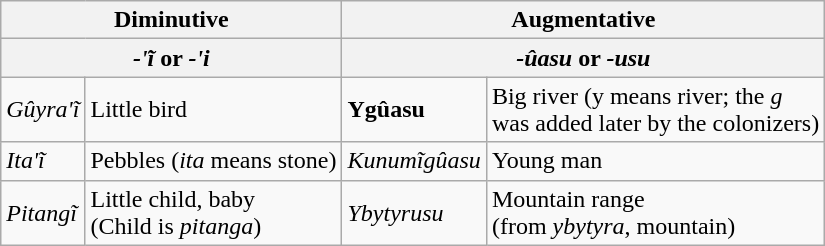<table class="wikitable">
<tr>
<th colspan="2">Diminutive</th>
<th colspan="2">Augmentative</th>
</tr>
<tr>
<th colspan="2"><em>-'ĩ</em> or <em>-'i</em></th>
<th colspan="2"><em>-ûasu</em> or <em>-usu</em></th>
</tr>
<tr>
<td><em>Gûyra'ĩ</em></td>
<td>Little bird</td>
<td><strong>Ygûasu<em></td>
<td>Big river (</strong>y</em> means river; the <em>g</em><br>was added later by the colonizers)</td>
</tr>
<tr>
<td><em>Ita'ĩ</em></td>
<td>Pebbles (<em>ita</em> means stone)</td>
<td><em>Kunumĩgûasu</em></td>
<td>Young man</td>
</tr>
<tr>
<td><em>Pitangĩ</em></td>
<td>Little child, baby<br>(Child is <em>pitanga</em>)</td>
<td><em>Ybytyrusu</em></td>
<td>Mountain range<br>(from <em>ybytyra</em>, mountain)</td>
</tr>
</table>
